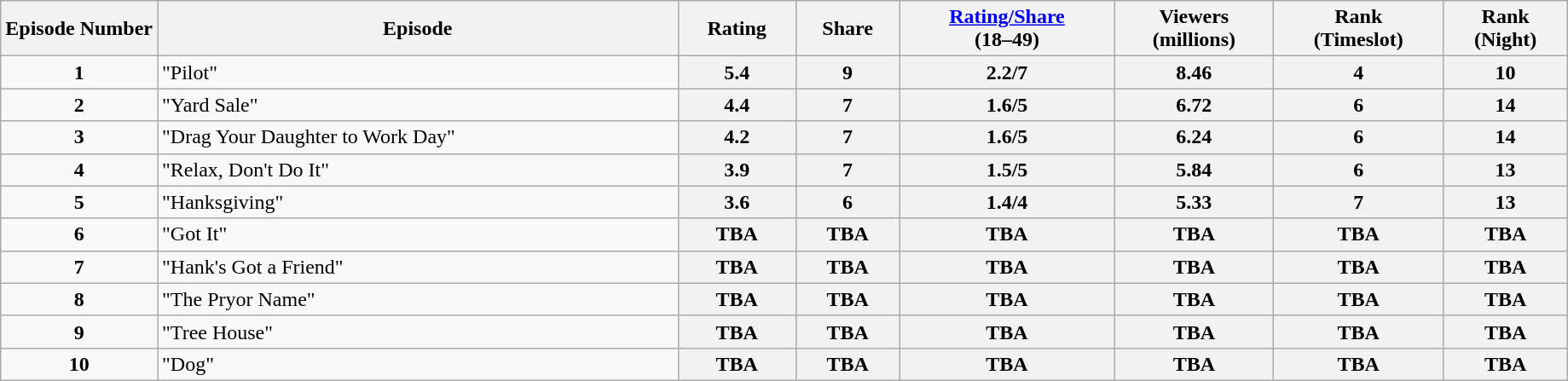<table class="wikitable sortable">
<tr>
<th width=10%>Episode Number</th>
<th>Episode</th>
<th>Rating</th>
<th>Share</th>
<th><a href='#'>Rating/Share</a><br>(18–49)</th>
<th>Viewers<br>(millions)</th>
<th>Rank<br>(Timeslot)</th>
<th>Rank<br>(Night)</th>
</tr>
<tr>
<td style="text-align:center"><strong>1</strong></td>
<td>"Pilot"</td>
<th style="text-align:center">5.4</th>
<th style="text-align:center">9</th>
<th style="text-align:center">2.2/7</th>
<th style="text-align:center">8.46</th>
<th style="text-align:center">4</th>
<th style="text-align:center">10</th>
</tr>
<tr>
<td style="text-align:center"><strong>2</strong></td>
<td>"Yard Sale"</td>
<th style="text-align:center">4.4</th>
<th style="text-align:center">7</th>
<th style="text-align:center">1.6/5</th>
<th style="text-align:center">6.72</th>
<th style="text-align:center">6</th>
<th style="text-align:center">14</th>
</tr>
<tr>
<td style="text-align:center"><strong>3</strong></td>
<td>"Drag Your Daughter to Work Day"</td>
<th style="text-align:center">4.2</th>
<th style="text-align:center">7</th>
<th style="text-align:center">1.6/5</th>
<th style="text-align:center">6.24</th>
<th style="text-align:center">6</th>
<th style="text-align:center">14</th>
</tr>
<tr>
<td style="text-align:center"><strong>4</strong></td>
<td>"Relax, Don't Do It"</td>
<th style="text-align:center">3.9</th>
<th style="text-align:center">7</th>
<th style="text-align:center">1.5/5</th>
<th style="text-align:center">5.84</th>
<th style="text-align:center">6</th>
<th style="text-align:center">13</th>
</tr>
<tr>
<td style="text-align:center"><strong>5</strong></td>
<td>"Hanksgiving"</td>
<th style="text-align:center">3.6</th>
<th style="text-align:center">6</th>
<th style="text-align:center">1.4/4</th>
<th style="text-align:center">5.33</th>
<th style="text-align:center">7</th>
<th style="text-align:center">13</th>
</tr>
<tr>
<td style="text-align:center"><strong>6</strong></td>
<td>"Got It"</td>
<th style="text-align:center">TBA</th>
<th style="text-align:center">TBA</th>
<th style="text-align:center">TBA</th>
<th style="text-align:center">TBA</th>
<th style="text-align:center">TBA</th>
<th style="text-align:center">TBA</th>
</tr>
<tr>
<td style="text-align:center"><strong>7</strong></td>
<td>"Hank's Got a Friend"</td>
<th style="text-align:center">TBA</th>
<th style="text-align:center">TBA</th>
<th style="text-align:center">TBA</th>
<th style="text-align:center">TBA</th>
<th style="text-align:center">TBA</th>
<th style="text-align:center">TBA</th>
</tr>
<tr>
<td style="text-align:center"><strong>8</strong></td>
<td>"The Pryor Name"</td>
<th style="text-align:center">TBA</th>
<th style="text-align:center">TBA</th>
<th style="text-align:center">TBA</th>
<th style="text-align:center">TBA</th>
<th style="text-align:center">TBA</th>
<th style="text-align:center">TBA</th>
</tr>
<tr>
<td style="text-align:center"><strong>9</strong></td>
<td>"Tree House"</td>
<th style="text-align:center">TBA</th>
<th style="text-align:center">TBA</th>
<th style="text-align:center">TBA</th>
<th style="text-align:center">TBA</th>
<th style="text-align:center">TBA</th>
<th style="text-align:center">TBA</th>
</tr>
<tr>
<td style="text-align:center"><strong>10</strong></td>
<td>"Dog"</td>
<th style="text-align:center">TBA</th>
<th style="text-align:center">TBA</th>
<th style="text-align:center">TBA</th>
<th style="text-align:center">TBA</th>
<th style="text-align:center">TBA</th>
<th style="text-align:center">TBA</th>
</tr>
</table>
